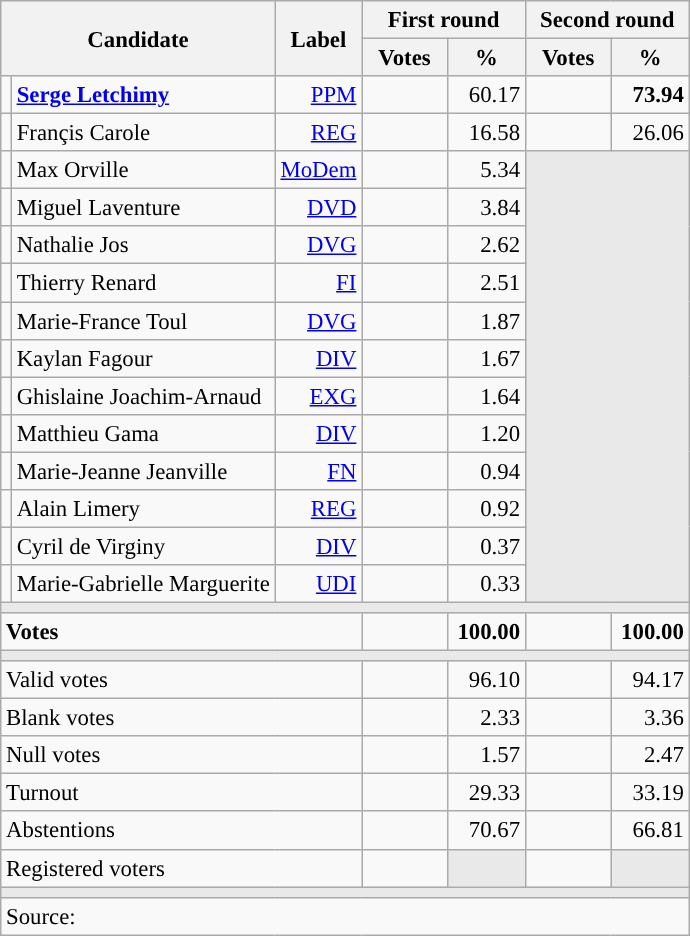<table class="wikitable" style="text-align:right;font-size:95%;">
<tr>
<th rowspan="2" colspan="2">Candidate</th>
<th rowspan="2">Label</th>
<th colspan="2">First round</th>
<th colspan="2">Second round</th>
</tr>
<tr>
<th style="width:50px;">Votes</th>
<th style="width:45px;">%</th>
<th style="width:50px;">Votes</th>
<th style="width:45px;">%</th>
</tr>
<tr>
<td style="color:inherit;background:"></td>
<td style="text-align:left;"><strong><a href='#'>Serge Letchimy</a></strong></td>
<td><a href='#'>PPM</a></td>
<td></td>
<td>60.17</td>
<td><strong></strong></td>
<td><strong>73.94</strong></td>
</tr>
<tr>
<td style="color:inherit;background:"></td>
<td style="text-align:left;">Françis Carole</td>
<td><a href='#'>REG</a></td>
<td></td>
<td>16.58</td>
<td></td>
<td>26.06</td>
</tr>
<tr>
<td style="color:inherit;background:"></td>
<td style="text-align:left;">Max Orville</td>
<td><a href='#'>MoDem</a></td>
<td></td>
<td>5.34</td>
<td colspan="2" rowspan="12" style="background:#E9E9E9;"></td>
</tr>
<tr>
<td style="color:inherit;background:"></td>
<td style="text-align:left;">Miguel Laventure</td>
<td><a href='#'>DVD</a></td>
<td></td>
<td>3.84</td>
</tr>
<tr>
<td style="color:inherit;background:"></td>
<td style="text-align:left;">Nathalie Jos</td>
<td><a href='#'>DVG</a></td>
<td></td>
<td>2.62</td>
</tr>
<tr>
<td style="color:inherit;background:"></td>
<td style="text-align:left;">Thierry Renard</td>
<td><a href='#'>FI</a></td>
<td></td>
<td>2.51</td>
</tr>
<tr>
<td style="color:inherit;background:"></td>
<td style="text-align:left;">Marie-France Toul</td>
<td><a href='#'>DVG</a></td>
<td></td>
<td>1.87</td>
</tr>
<tr>
<td style="color:inherit;background:"></td>
<td style="text-align:left;">Kaylan Fagour</td>
<td><a href='#'>DIV</a></td>
<td></td>
<td>1.67</td>
</tr>
<tr>
<td style="color:inherit;background:"></td>
<td style="text-align:left;">Ghislaine Joachim-Arnaud</td>
<td><a href='#'>EXG</a></td>
<td></td>
<td>1.64</td>
</tr>
<tr>
<td style="color:inherit;background:"></td>
<td style="text-align:left;">Matthieu Gama</td>
<td><a href='#'>DIV</a></td>
<td></td>
<td>1.20</td>
</tr>
<tr>
<td style="color:inherit;background:"></td>
<td style="text-align:left;">Marie-Jeanne Jeanville</td>
<td><a href='#'>FN</a></td>
<td></td>
<td>0.94</td>
</tr>
<tr>
<td style="color:inherit;background:"></td>
<td style="text-align:left;">Alain Limery</td>
<td><a href='#'>REG</a></td>
<td></td>
<td>0.92</td>
</tr>
<tr>
<td style="color:inherit;background:"></td>
<td style="text-align:left;">Cyril de Virginy</td>
<td><a href='#'>DIV</a></td>
<td></td>
<td>0.37</td>
</tr>
<tr>
<td style="color:inherit;background:"></td>
<td style="text-align:left;">Marie-Gabrielle Marguerite</td>
<td><a href='#'>UDI</a></td>
<td></td>
<td>0.33</td>
</tr>
<tr>
<td colspan="7" style="background:#E9E9E9;"></td>
</tr>
<tr style="font-weight:bold;">
<td colspan="3" style="text-align:left;">Votes</td>
<td></td>
<td>100.00</td>
<td></td>
<td>100.00</td>
</tr>
<tr>
<td colspan="7" style="background:#E9E9E9;"></td>
</tr>
<tr>
<td colspan="3" style="text-align:left;">Valid votes</td>
<td></td>
<td>96.10</td>
<td></td>
<td>94.17</td>
</tr>
<tr>
<td colspan="3" style="text-align:left;">Blank votes</td>
<td></td>
<td>2.33</td>
<td></td>
<td>3.36</td>
</tr>
<tr>
<td colspan="3" style="text-align:left;">Null votes</td>
<td></td>
<td>1.57</td>
<td></td>
<td>2.47</td>
</tr>
<tr>
<td colspan="3" style="text-align:left;">Turnout</td>
<td></td>
<td>29.33</td>
<td></td>
<td>33.19</td>
</tr>
<tr>
<td colspan="3" style="text-align:left;">Abstentions</td>
<td></td>
<td>70.67</td>
<td></td>
<td>66.81</td>
</tr>
<tr>
<td colspan="3" style="text-align:left;">Registered voters</td>
<td></td>
<td style="background:#E9E9E9;"></td>
<td></td>
<td style="background:#E9E9E9;"></td>
</tr>
<tr>
<td colspan="7" style="background:#E9E9E9;"></td>
</tr>
<tr>
<td colspan="7" style="text-align:left;">Source: </td>
</tr>
</table>
